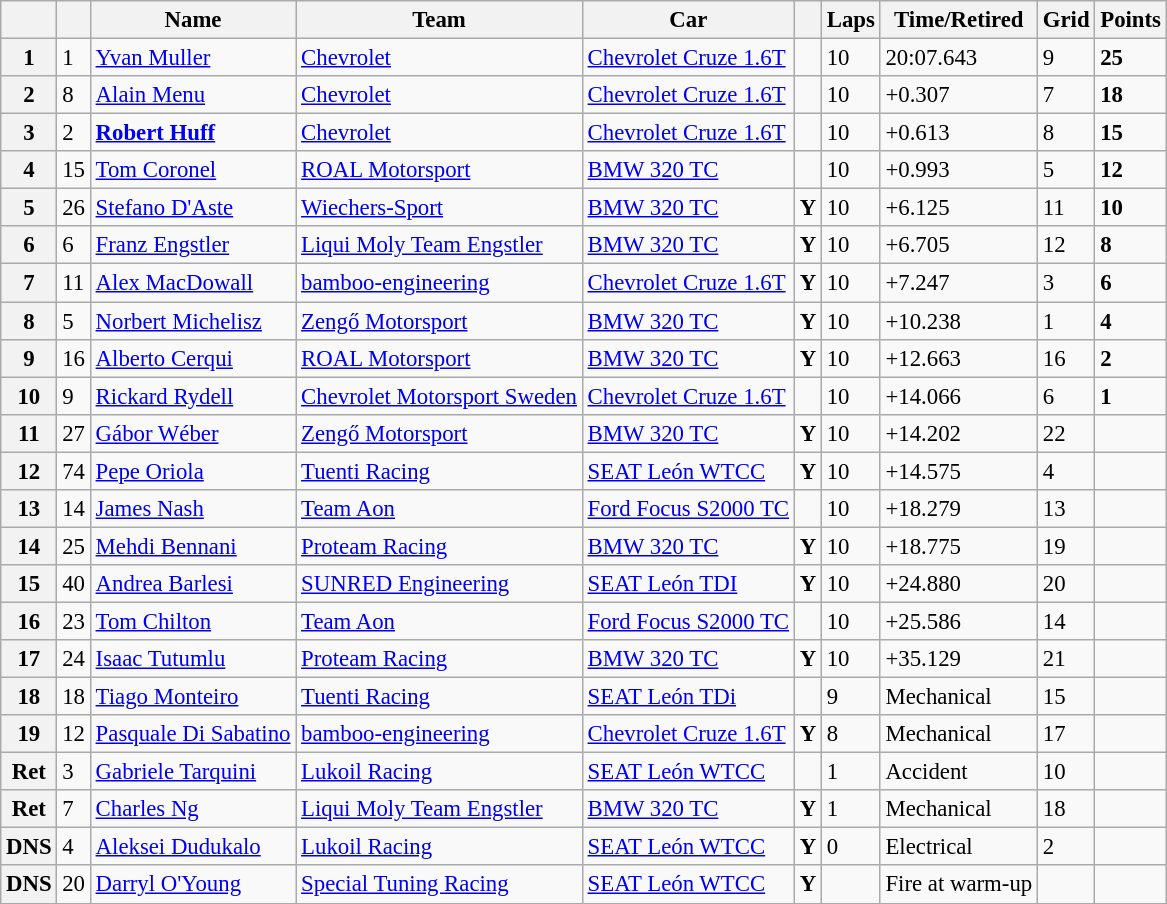<table class="wikitable sortable" style="font-size: 95%;">
<tr>
<th></th>
<th></th>
<th>Name</th>
<th>Team</th>
<th>Car</th>
<th></th>
<th>Laps</th>
<th>Time/Retired</th>
<th>Grid</th>
<th>Points</th>
</tr>
<tr>
<th>1</th>
<td>1</td>
<td> <a href='#'>Yvan Muller</a></td>
<td><a href='#'>Chevrolet</a></td>
<td><a href='#'>Chevrolet Cruze 1.6T</a></td>
<td></td>
<td>10</td>
<td>20:07.643</td>
<td>9</td>
<td><strong>25</strong></td>
</tr>
<tr>
<th>2</th>
<td>8</td>
<td> <a href='#'>Alain Menu</a></td>
<td><a href='#'>Chevrolet</a></td>
<td><a href='#'>Chevrolet Cruze 1.6T</a></td>
<td></td>
<td>10</td>
<td>+0.307</td>
<td>7</td>
<td><strong>18</strong></td>
</tr>
<tr>
<th>3</th>
<td>2</td>
<td> <strong><a href='#'>Robert Huff</a></strong></td>
<td><a href='#'>Chevrolet</a></td>
<td><a href='#'>Chevrolet Cruze 1.6T</a></td>
<td></td>
<td>10</td>
<td>+0.613</td>
<td>8</td>
<td><strong>15</strong></td>
</tr>
<tr>
<th>4</th>
<td>15</td>
<td> <a href='#'>Tom Coronel</a></td>
<td><a href='#'>ROAL Motorsport</a></td>
<td><a href='#'>BMW 320 TC</a></td>
<td></td>
<td>10</td>
<td>+0.993</td>
<td>5</td>
<td><strong>12</strong></td>
</tr>
<tr>
<th>5</th>
<td>26</td>
<td> <a href='#'>Stefano D'Aste</a></td>
<td><a href='#'>Wiechers-Sport</a></td>
<td><a href='#'>BMW 320 TC</a></td>
<td align=center><strong><span>Y</span></strong></td>
<td>10</td>
<td>+6.125</td>
<td>11</td>
<td><strong>10</strong></td>
</tr>
<tr>
<th>6</th>
<td>6</td>
<td> <a href='#'>Franz Engstler</a></td>
<td><a href='#'>Liqui Moly Team Engstler</a></td>
<td><a href='#'>BMW 320 TC</a></td>
<td align=center><strong><span>Y</span></strong></td>
<td>10</td>
<td>+6.705</td>
<td>12</td>
<td><strong>8</strong></td>
</tr>
<tr>
<th>7</th>
<td>11</td>
<td> <a href='#'>Alex MacDowall</a></td>
<td><a href='#'>bamboo-engineering</a></td>
<td><a href='#'>Chevrolet Cruze 1.6T</a></td>
<td align=center><strong><span>Y</span></strong></td>
<td>10</td>
<td>+7.247</td>
<td>3</td>
<td><strong>6</strong></td>
</tr>
<tr>
<th>8</th>
<td>5</td>
<td> <a href='#'>Norbert Michelisz</a></td>
<td><a href='#'>Zengő Motorsport</a></td>
<td><a href='#'>BMW 320 TC</a></td>
<td align=center><strong><span>Y</span></strong></td>
<td>10</td>
<td>+10.238</td>
<td>1</td>
<td><strong>4</strong></td>
</tr>
<tr>
<th>9</th>
<td>16</td>
<td> <a href='#'>Alberto Cerqui</a></td>
<td><a href='#'>ROAL Motorsport</a></td>
<td><a href='#'>BMW 320 TC</a></td>
<td align=center><strong><span>Y</span></strong></td>
<td>10</td>
<td>+12.663</td>
<td>16</td>
<td><strong>2</strong></td>
</tr>
<tr>
<th>10</th>
<td>9</td>
<td> <a href='#'>Rickard Rydell</a></td>
<td><a href='#'>Chevrolet Motorsport Sweden</a></td>
<td><a href='#'>Chevrolet Cruze 1.6T</a></td>
<td></td>
<td>10</td>
<td>+14.066</td>
<td>6</td>
<td><strong>1</strong></td>
</tr>
<tr>
<th>11</th>
<td>27</td>
<td> <a href='#'>Gábor Wéber</a></td>
<td><a href='#'>Zengő Motorsport</a></td>
<td><a href='#'>BMW 320 TC</a></td>
<td align=center><strong><span>Y</span></strong></td>
<td>10</td>
<td>+14.202</td>
<td>22</td>
<td></td>
</tr>
<tr>
<th>12</th>
<td>74</td>
<td> <a href='#'>Pepe Oriola</a></td>
<td><a href='#'>Tuenti Racing</a></td>
<td><a href='#'>SEAT León WTCC</a></td>
<td align=center><strong><span>Y</span></strong></td>
<td>10</td>
<td>+14.575</td>
<td>4</td>
<td></td>
</tr>
<tr>
<th>13</th>
<td>14</td>
<td> <a href='#'>James Nash</a></td>
<td><a href='#'>Team Aon</a></td>
<td><a href='#'>Ford Focus S2000 TC</a></td>
<td></td>
<td>10</td>
<td>+18.279</td>
<td>13</td>
<td></td>
</tr>
<tr>
<th>14</th>
<td>25</td>
<td> <a href='#'>Mehdi Bennani</a></td>
<td><a href='#'>Proteam Racing</a></td>
<td><a href='#'>BMW 320 TC</a></td>
<td align=center><strong><span>Y</span></strong></td>
<td>10</td>
<td>+18.775</td>
<td>19</td>
<td></td>
</tr>
<tr>
<th>15</th>
<td>40</td>
<td> <a href='#'>Andrea Barlesi</a></td>
<td><a href='#'>SUNRED Engineering</a></td>
<td><a href='#'>SEAT León TDI</a></td>
<td align=center><strong><span>Y</span></strong></td>
<td>10</td>
<td>+24.880</td>
<td>20</td>
<td></td>
</tr>
<tr>
<th>16</th>
<td>23</td>
<td> <a href='#'>Tom Chilton</a></td>
<td><a href='#'>Team Aon</a></td>
<td><a href='#'>Ford Focus S2000 TC</a></td>
<td></td>
<td>10</td>
<td>+25.586</td>
<td>14</td>
<td></td>
</tr>
<tr>
<th>17</th>
<td>24</td>
<td> <a href='#'>Isaac Tutumlu</a></td>
<td><a href='#'>Proteam Racing</a></td>
<td><a href='#'>BMW 320 TC</a></td>
<td align=center><strong><span>Y</span></strong></td>
<td>10</td>
<td>+35.129</td>
<td>21</td>
<td></td>
</tr>
<tr>
<th>18</th>
<td>18</td>
<td> <a href='#'>Tiago Monteiro</a></td>
<td><a href='#'>Tuenti Racing</a></td>
<td><a href='#'>SEAT León TDi</a></td>
<td></td>
<td>9</td>
<td>Mechanical</td>
<td>15</td>
<td></td>
</tr>
<tr>
<th>19</th>
<td>12</td>
<td> <a href='#'>Pasquale Di Sabatino</a></td>
<td><a href='#'>bamboo-engineering</a></td>
<td><a href='#'>Chevrolet Cruze 1.6T</a></td>
<td align=center><strong><span>Y</span></strong></td>
<td>8</td>
<td>Mechanical</td>
<td>17</td>
<td></td>
</tr>
<tr>
<th>Ret</th>
<td>3</td>
<td> <a href='#'>Gabriele Tarquini</a></td>
<td><a href='#'>Lukoil Racing</a></td>
<td><a href='#'>SEAT León WTCC</a></td>
<td></td>
<td>1</td>
<td>Accident</td>
<td>10</td>
<td></td>
</tr>
<tr>
<th>Ret</th>
<td>7</td>
<td> <a href='#'>Charles Ng</a></td>
<td><a href='#'>Liqui Moly Team Engstler</a></td>
<td><a href='#'>BMW 320 TC</a></td>
<td align=center><strong><span>Y</span></strong></td>
<td>1</td>
<td>Mechanical</td>
<td>18</td>
<td></td>
</tr>
<tr>
<th>DNS</th>
<td>4</td>
<td> <a href='#'>Aleksei Dudukalo</a></td>
<td><a href='#'>Lukoil Racing</a></td>
<td><a href='#'>SEAT León WTCC</a></td>
<td align=center><strong><span>Y</span></strong></td>
<td>0</td>
<td>Electrical</td>
<td>2</td>
<td></td>
</tr>
<tr>
<th>DNS</th>
<td>20</td>
<td> <a href='#'>Darryl O'Young</a></td>
<td><a href='#'>Special Tuning Racing</a></td>
<td><a href='#'>SEAT León WTCC</a></td>
<td align=center><strong><span>Y</span></strong></td>
<td></td>
<td>Fire at warm-up</td>
<td></td>
<td></td>
</tr>
</table>
